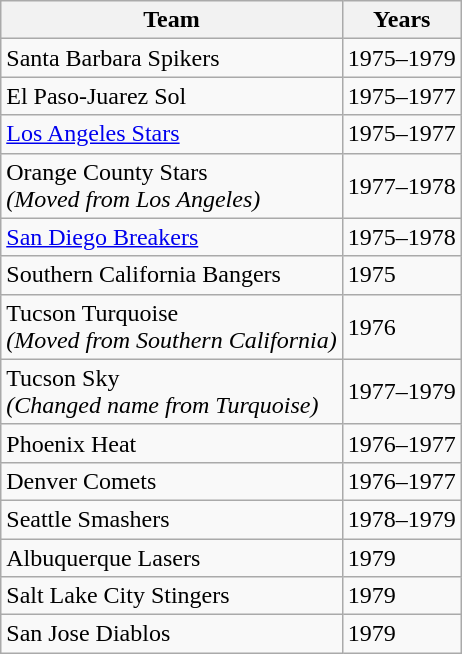<table class="wikitable">
<tr>
<th>Team</th>
<th>Years</th>
</tr>
<tr>
<td>Santa Barbara Spikers</td>
<td>1975–1979</td>
</tr>
<tr>
<td>El Paso-Juarez Sol</td>
<td>1975–1977</td>
</tr>
<tr>
<td><a href='#'>Los Angeles Stars</a></td>
<td>1975–1977</td>
</tr>
<tr>
<td>Orange County Stars<br><em>(Moved from Los Angeles)</em></td>
<td>1977–1978</td>
</tr>
<tr>
<td><a href='#'>San Diego Breakers</a></td>
<td>1975–1978</td>
</tr>
<tr>
<td>Southern California Bangers</td>
<td>1975</td>
</tr>
<tr>
<td>Tucson Turquoise<br><em>(Moved from Southern California)</em></td>
<td>1976</td>
</tr>
<tr>
<td>Tucson Sky<br><em>(Changed name from Turquoise)</em></td>
<td>1977–1979</td>
</tr>
<tr>
<td>Phoenix Heat</td>
<td>1976–1977</td>
</tr>
<tr>
<td>Denver Comets</td>
<td>1976–1977</td>
</tr>
<tr>
<td>Seattle Smashers</td>
<td>1978–1979</td>
</tr>
<tr>
<td>Albuquerque Lasers</td>
<td>1979</td>
</tr>
<tr>
<td>Salt Lake City Stingers</td>
<td>1979</td>
</tr>
<tr>
<td>San Jose Diablos</td>
<td>1979</td>
</tr>
</table>
